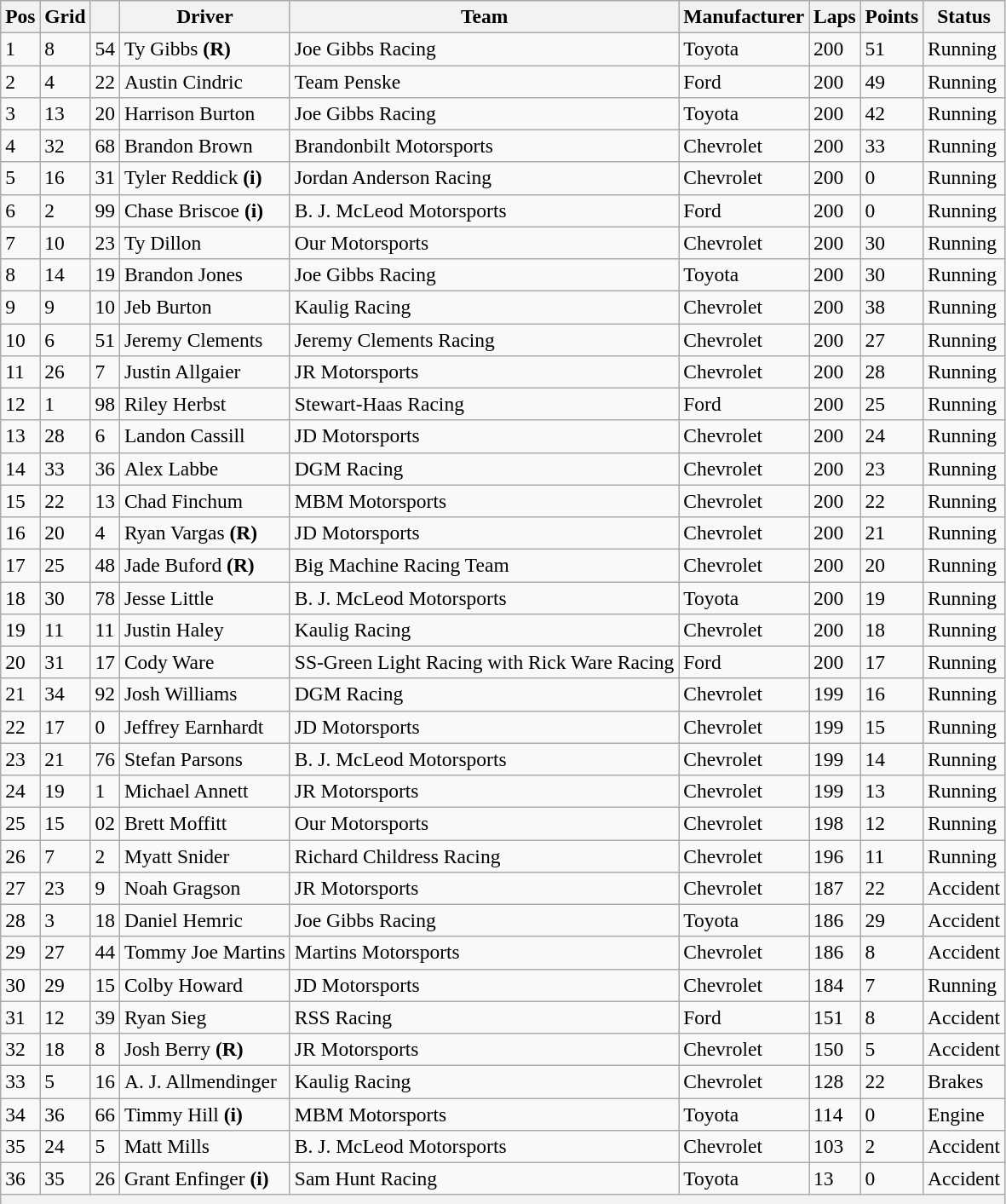<table class="wikitable" style="font-size:98%">
<tr>
<th>Pos</th>
<th>Grid</th>
<th></th>
<th>Driver</th>
<th>Team</th>
<th>Manufacturer</th>
<th>Laps</th>
<th>Points</th>
<th>Status</th>
</tr>
<tr>
<td>1</td>
<td>8</td>
<td>54</td>
<td>Ty Gibbs <strong>(R)</strong></td>
<td>Joe Gibbs Racing</td>
<td>Toyota</td>
<td>200</td>
<td>51</td>
<td>Running</td>
</tr>
<tr>
<td>2</td>
<td>4</td>
<td>22</td>
<td>Austin Cindric</td>
<td>Team Penske</td>
<td>Ford</td>
<td>200</td>
<td>49</td>
<td>Running</td>
</tr>
<tr>
<td>3</td>
<td>13</td>
<td>20</td>
<td>Harrison Burton</td>
<td>Joe Gibbs Racing</td>
<td>Toyota</td>
<td>200</td>
<td>42</td>
<td>Running</td>
</tr>
<tr>
<td>4</td>
<td>32</td>
<td>68</td>
<td>Brandon Brown</td>
<td>Brandonbilt Motorsports</td>
<td>Chevrolet</td>
<td>200</td>
<td>33</td>
<td>Running</td>
</tr>
<tr>
<td>5</td>
<td>16</td>
<td>31</td>
<td>Tyler Reddick <strong>(i)</strong></td>
<td>Jordan Anderson Racing</td>
<td>Chevrolet</td>
<td>200</td>
<td>0</td>
<td>Running</td>
</tr>
<tr>
<td>6</td>
<td>2</td>
<td>99</td>
<td>Chase Briscoe <strong>(i)</strong></td>
<td>B. J. McLeod Motorsports</td>
<td>Ford</td>
<td>200</td>
<td>0</td>
<td>Running</td>
</tr>
<tr>
<td>7</td>
<td>10</td>
<td>23</td>
<td>Ty Dillon</td>
<td>Our Motorsports</td>
<td>Chevrolet</td>
<td>200</td>
<td>30</td>
<td>Running</td>
</tr>
<tr>
<td>8</td>
<td>14</td>
<td>19</td>
<td>Brandon Jones</td>
<td>Joe Gibbs Racing</td>
<td>Toyota</td>
<td>200</td>
<td>30</td>
<td>Running</td>
</tr>
<tr>
<td>9</td>
<td>9</td>
<td>10</td>
<td>Jeb Burton</td>
<td>Kaulig Racing</td>
<td>Chevrolet</td>
<td>200</td>
<td>38</td>
<td>Running</td>
</tr>
<tr>
<td>10</td>
<td>6</td>
<td>51</td>
<td>Jeremy Clements</td>
<td>Jeremy Clements Racing</td>
<td>Chevrolet</td>
<td>200</td>
<td>27</td>
<td>Running</td>
</tr>
<tr>
<td>11</td>
<td>26</td>
<td>7</td>
<td>Justin Allgaier</td>
<td>JR Motorsports</td>
<td>Chevrolet</td>
<td>200</td>
<td>28</td>
<td>Running</td>
</tr>
<tr>
<td>12</td>
<td>1</td>
<td>98</td>
<td>Riley Herbst</td>
<td>Stewart-Haas Racing</td>
<td>Ford</td>
<td>200</td>
<td>25</td>
<td>Running</td>
</tr>
<tr>
<td>13</td>
<td>28</td>
<td>6</td>
<td>Landon Cassill</td>
<td>JD Motorsports</td>
<td>Chevrolet</td>
<td>200</td>
<td>24</td>
<td>Running</td>
</tr>
<tr>
<td>14</td>
<td>33</td>
<td>36</td>
<td>Alex Labbe</td>
<td>DGM Racing</td>
<td>Chevrolet</td>
<td>200</td>
<td>23</td>
<td>Running</td>
</tr>
<tr>
<td>15</td>
<td>22</td>
<td>13</td>
<td>Chad Finchum</td>
<td>MBM Motorsports</td>
<td>Chevrolet</td>
<td>200</td>
<td>22</td>
<td>Running</td>
</tr>
<tr>
<td>16</td>
<td>20</td>
<td>4</td>
<td>Ryan Vargas <strong>(R)</strong></td>
<td>JD Motorsports</td>
<td>Chevrolet</td>
<td>200</td>
<td>21</td>
<td>Running</td>
</tr>
<tr>
<td>17</td>
<td>25</td>
<td>48</td>
<td>Jade Buford <strong>(R)</strong></td>
<td>Big Machine Racing Team</td>
<td>Chevrolet</td>
<td>200</td>
<td>20</td>
<td>Running</td>
</tr>
<tr>
<td>18</td>
<td>30</td>
<td>78</td>
<td>Jesse Little</td>
<td>B. J. McLeod Motorsports</td>
<td>Toyota</td>
<td>200</td>
<td>19</td>
<td>Running</td>
</tr>
<tr>
<td>19</td>
<td>11</td>
<td>11</td>
<td>Justin Haley</td>
<td>Kaulig Racing</td>
<td>Chevrolet</td>
<td>200</td>
<td>18</td>
<td>Running</td>
</tr>
<tr>
<td>20</td>
<td>31</td>
<td>17</td>
<td>Cody Ware</td>
<td>SS-Green Light Racing with Rick Ware Racing</td>
<td>Ford</td>
<td>200</td>
<td>17</td>
<td>Running</td>
</tr>
<tr>
<td>21</td>
<td>34</td>
<td>92</td>
<td>Josh Williams</td>
<td>DGM Racing</td>
<td>Chevrolet</td>
<td>199</td>
<td>16</td>
<td>Running</td>
</tr>
<tr>
<td>22</td>
<td>17</td>
<td>0</td>
<td>Jeffrey Earnhardt</td>
<td>JD Motorsports</td>
<td>Chevrolet</td>
<td>199</td>
<td>15</td>
<td>Running</td>
</tr>
<tr>
<td>23</td>
<td>21</td>
<td>76</td>
<td>Stefan Parsons</td>
<td>B. J. McLeod Motorsports</td>
<td>Chevrolet</td>
<td>199</td>
<td>14</td>
<td>Running</td>
</tr>
<tr>
<td>24</td>
<td>19</td>
<td>1</td>
<td>Michael Annett</td>
<td>JR Motorsports</td>
<td>Chevrolet</td>
<td>199</td>
<td>13</td>
<td>Running</td>
</tr>
<tr>
<td>25</td>
<td>15</td>
<td>02</td>
<td>Brett Moffitt</td>
<td>Our Motorsports</td>
<td>Chevrolet</td>
<td>198</td>
<td>12</td>
<td>Running</td>
</tr>
<tr>
<td>26</td>
<td>7</td>
<td>2</td>
<td>Myatt Snider</td>
<td>Richard Childress Racing</td>
<td>Chevrolet</td>
<td>196</td>
<td>11</td>
<td>Running</td>
</tr>
<tr>
<td>27</td>
<td>23</td>
<td>9</td>
<td>Noah Gragson</td>
<td>JR Motorsports</td>
<td>Chevrolet</td>
<td>187</td>
<td>22</td>
<td>Accident</td>
</tr>
<tr>
<td>28</td>
<td>3</td>
<td>18</td>
<td>Daniel Hemric</td>
<td>Joe Gibbs Racing</td>
<td>Toyota</td>
<td>186</td>
<td>29</td>
<td>Accident</td>
</tr>
<tr>
<td>29</td>
<td>27</td>
<td>44</td>
<td>Tommy Joe Martins</td>
<td>Martins Motorsports</td>
<td>Chevrolet</td>
<td>186</td>
<td>8</td>
<td>Accident</td>
</tr>
<tr>
<td>30</td>
<td>29</td>
<td>15</td>
<td>Colby Howard</td>
<td>JD Motorsports</td>
<td>Chevrolet</td>
<td>184</td>
<td>7</td>
<td>Running</td>
</tr>
<tr>
<td>31</td>
<td>12</td>
<td>39</td>
<td>Ryan Sieg</td>
<td>RSS Racing</td>
<td>Ford</td>
<td>151</td>
<td>8</td>
<td>Accident</td>
</tr>
<tr>
<td>32</td>
<td>18</td>
<td>8</td>
<td>Josh Berry <strong>(R)</strong></td>
<td>JR Motorsports</td>
<td>Chevrolet</td>
<td>150</td>
<td>5</td>
<td>Accident</td>
</tr>
<tr>
<td>33</td>
<td>5</td>
<td>16</td>
<td>A. J. Allmendinger</td>
<td>Kaulig Racing</td>
<td>Chevrolet</td>
<td>128</td>
<td>22</td>
<td>Brakes</td>
</tr>
<tr>
<td>34</td>
<td>36</td>
<td>66</td>
<td>Timmy Hill <strong>(i)</strong></td>
<td>MBM Motorsports</td>
<td>Toyota</td>
<td>114</td>
<td>0</td>
<td>Engine</td>
</tr>
<tr>
<td>35</td>
<td>24</td>
<td>5</td>
<td>Matt Mills</td>
<td>B. J. McLeod Motorsports</td>
<td>Chevrolet</td>
<td>103</td>
<td>2</td>
<td>Accident</td>
</tr>
<tr>
<td>36</td>
<td>35</td>
<td>26</td>
<td>Grant Enfinger <strong>(i)</strong></td>
<td>Sam Hunt Racing</td>
<td>Toyota</td>
<td>13</td>
<td>0</td>
<td>Accident</td>
</tr>
<tr>
<th colspan="9"></th>
</tr>
<tr>
</tr>
</table>
